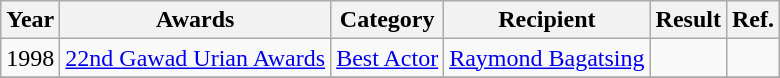<table class="wikitable">
<tr>
<th>Year</th>
<th>Awards</th>
<th>Category</th>
<th>Recipient</th>
<th>Result</th>
<th>Ref.</th>
</tr>
<tr>
<td>1998</td>
<td><a href='#'>22nd Gawad Urian Awards</a></td>
<td><a href='#'>Best Actor</a></td>
<td><a href='#'>Raymond Bagatsing</a></td>
<td></td>
<td></td>
</tr>
<tr>
</tr>
</table>
